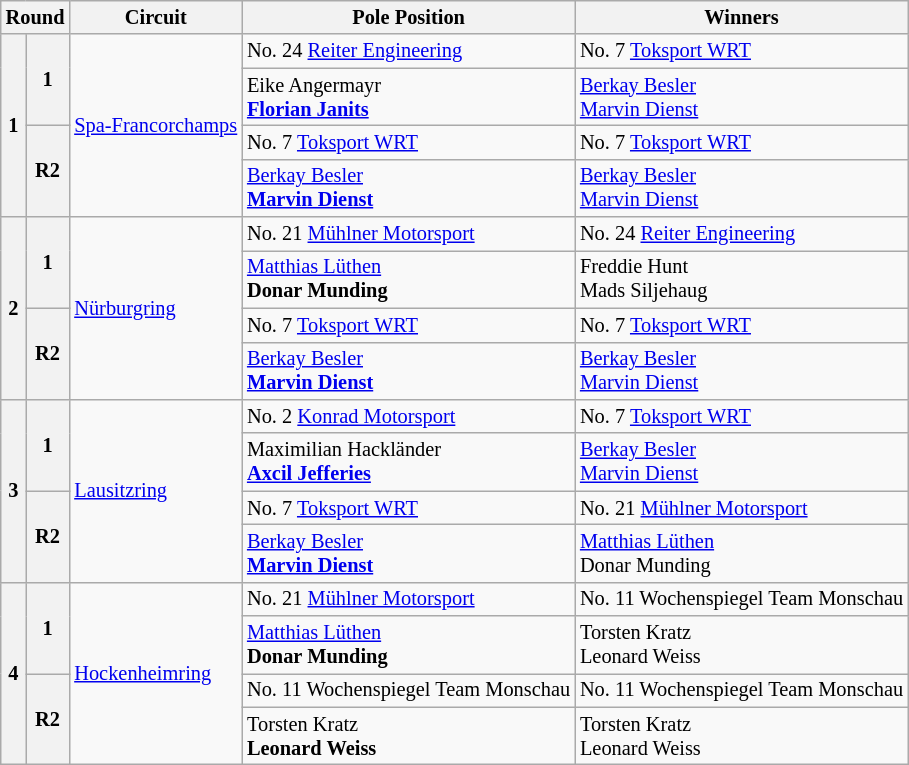<table class="wikitable" style="font-size:85%;">
<tr>
<th colspan=2>Round</th>
<th>Circuit</th>
<th>Pole Position</th>
<th>Winners</th>
</tr>
<tr>
<th rowspan=4>1</th>
<th rowspan=2>1</th>
<td rowspan=4> <a href='#'>Spa-Francorchamps</a></td>
<td> No. 24 <a href='#'>Reiter Engineering</a></td>
<td> No. 7 <a href='#'>Toksport WRT</a></td>
</tr>
<tr>
<td> Eike Angermayr<br> <strong><a href='#'>Florian Janits</a></strong></td>
<td> <a href='#'>Berkay Besler</a><br> <a href='#'>Marvin Dienst</a></td>
</tr>
<tr>
<th rowspan=2>R2</th>
<td> No. 7 <a href='#'>Toksport WRT</a></td>
<td> No. 7 <a href='#'>Toksport WRT</a></td>
</tr>
<tr>
<td> <a href='#'>Berkay Besler</a><br> <strong><a href='#'>Marvin Dienst</a></strong></td>
<td> <a href='#'>Berkay Besler</a><br> <a href='#'>Marvin Dienst</a></td>
</tr>
<tr>
<th rowspan=4>2</th>
<th rowspan=2>1</th>
<td rowspan=4> <a href='#'>Nürburgring</a></td>
<td> No. 21 <a href='#'>Mühlner Motorsport</a></td>
<td> No. 24 <a href='#'>Reiter Engineering</a></td>
</tr>
<tr>
<td> <a href='#'>Matthias Lüthen</a><br> <strong>Donar Munding</strong></td>
<td> Freddie Hunt<br> Mads Siljehaug</td>
</tr>
<tr>
<th rowspan=2>R2</th>
<td> No. 7 <a href='#'>Toksport WRT</a></td>
<td> No. 7 <a href='#'>Toksport WRT</a></td>
</tr>
<tr>
<td> <a href='#'>Berkay Besler</a><br> <strong><a href='#'>Marvin Dienst</a></strong></td>
<td> <a href='#'>Berkay Besler</a><br> <a href='#'>Marvin Dienst</a></td>
</tr>
<tr>
<th rowspan=4>3</th>
<th rowspan=2>1</th>
<td rowspan=4> <a href='#'>Lausitzring</a></td>
<td> No. 2 <a href='#'>Konrad Motorsport</a></td>
<td> No. 7 <a href='#'>Toksport WRT</a></td>
</tr>
<tr>
<td> Maximilian Hackländer<br> <strong><a href='#'>Axcil Jefferies</a></strong></td>
<td> <a href='#'>Berkay Besler</a><br> <a href='#'>Marvin Dienst</a></td>
</tr>
<tr>
<th rowspan=2>R2</th>
<td> No. 7 <a href='#'>Toksport WRT</a></td>
<td> No. 21 <a href='#'>Mühlner Motorsport</a></td>
</tr>
<tr>
<td> <a href='#'>Berkay Besler</a><br> <strong><a href='#'>Marvin Dienst</a></strong></td>
<td> <a href='#'>Matthias Lüthen</a><br> Donar Munding</td>
</tr>
<tr>
<th rowspan=4>4</th>
<th rowspan=2>1</th>
<td rowspan=4> <a href='#'>Hockenheimring</a></td>
<td> No. 21 <a href='#'>Mühlner Motorsport</a></td>
<td> No. 11 Wochenspiegel Team Monschau</td>
</tr>
<tr>
<td> <a href='#'>Matthias Lüthen</a><br> <strong>Donar Munding</strong></td>
<td> Torsten Kratz<br> Leonard Weiss</td>
</tr>
<tr>
<th rowspan=2>R2</th>
<td> No. 11 Wochenspiegel Team Monschau</td>
<td> No. 11 Wochenspiegel Team Monschau</td>
</tr>
<tr>
<td> Torsten Kratz<br> <strong>Leonard Weiss</strong></td>
<td> Torsten Kratz<br> Leonard Weiss</td>
</tr>
</table>
